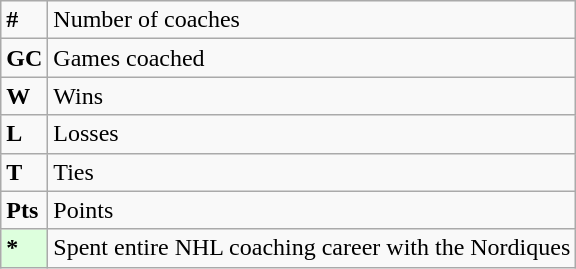<table class="wikitable">
<tr>
<td><strong>#</strong></td>
<td>Number of coaches</td>
</tr>
<tr>
<td><strong>GC</strong></td>
<td>Games coached</td>
</tr>
<tr>
<td><strong>W</strong></td>
<td>Wins</td>
</tr>
<tr>
<td><strong>L</strong></td>
<td>Losses</td>
</tr>
<tr>
<td><strong>T</strong></td>
<td>Ties</td>
</tr>
<tr>
<td><strong>Pts</strong></td>
<td>Points</td>
</tr>
<tr>
<td style="background-color:#ddffdd"><strong>*</strong></td>
<td>Spent entire NHL coaching career with the Nordiques</td>
</tr>
</table>
